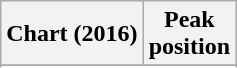<table class="wikitable sortable plainrowheaders" style="text-align:center">
<tr>
<th scope="col">Chart (2016)</th>
<th scope="col">Peak<br>position</th>
</tr>
<tr>
</tr>
<tr>
</tr>
</table>
